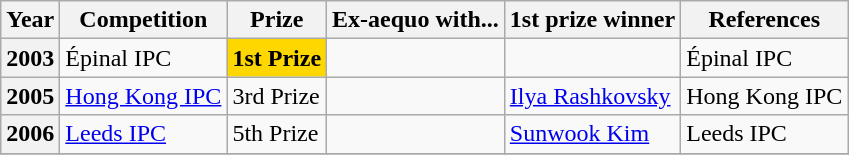<table class="wikitable">
<tr>
<th>Year</th>
<th>Competition</th>
<th>Prize</th>
<th>Ex-aequo with...</th>
<th>1st prize winner</th>
<th>References</th>
</tr>
<tr>
<th>2003</th>
<td> Épinal IPC</td>
<td bgcolor="gold"><strong>1st Prize</strong></td>
<td></td>
<td></td>
<td> Épinal IPC</td>
</tr>
<tr>
<th>2005</th>
<td> <a href='#'>Hong Kong IPC</a></td>
<td>3rd Prize</td>
<td></td>
<td> <a href='#'>Ilya Rashkovsky</a></td>
<td> Hong Kong IPC</td>
</tr>
<tr>
<th>2006</th>
<td> <a href='#'>Leeds IPC</a></td>
<td>5th Prize</td>
<td></td>
<td> <a href='#'>Sunwook Kim</a></td>
<td> Leeds IPC</td>
</tr>
<tr>
</tr>
</table>
